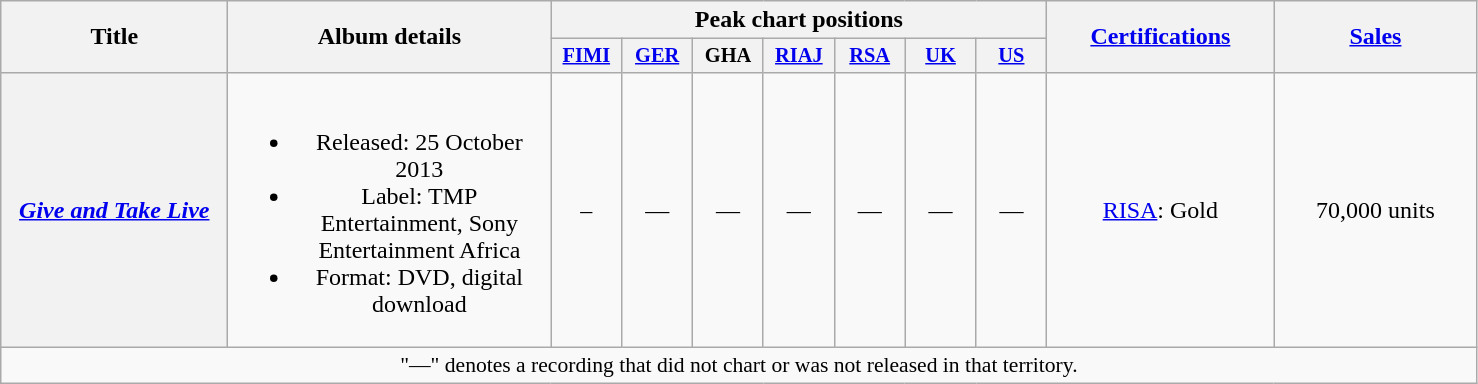<table class="wikitable" style="text-align:center;">
<tr>
<th scope="col" rowspan="2" style="width:9em;">Title</th>
<th scope="col" rowspan="2" style="width:13em;">Album details</th>
<th scope="col" colspan="7">Peak chart positions</th>
<th scope="col" rowspan="2" style="width:9em;"><a href='#'>Certifications</a></th>
<th scope="col" rowspan="2" style="width:8em;"><a href='#'>Sales</a></th>
</tr>
<tr>
<th scope="col" style="width:3em;font-size:85%;"><a href='#'>FIMI</a></th>
<th scope="col" style="width:3em;font-size:85%;"><a href='#'>GER</a></th>
<th scope="col" style="width:3em;font-size:85%;">GHA</th>
<th scope="col" style="width:3em;font-size:85%;"><a href='#'>RIAJ</a></th>
<th scope="col" style="width:3em;font-size:85%;"><a href='#'>RSA</a></th>
<th scope="col" style="width:3em;font-size:85%;"><a href='#'>UK</a></th>
<th scope="col" style="width:3em;font-size:85%;"><a href='#'>US</a></th>
</tr>
<tr>
<th scope="row"><em><a href='#'>Give and Take Live</a></em></th>
<td><br><ul><li>Released: 25 October 2013</li><li>Label: TMP Entertainment, Sony Entertainment Africa</li><li>Format: DVD, digital download</li></ul></td>
<td>–</td>
<td>—</td>
<td>—</td>
<td>—</td>
<td>—</td>
<td>—</td>
<td>—</td>
<td><a href='#'>RISA</a>: Gold</td>
<td>70,000 units</td>
</tr>
<tr>
<td colspan="15" style="font-size:90%">"—" denotes a recording that did not chart or was not released in that territory.</td>
</tr>
</table>
